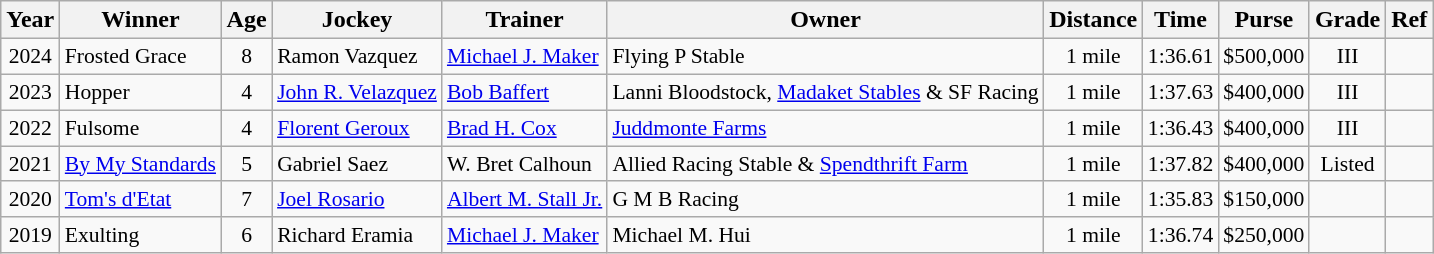<table class="wikitable sortable">
<tr>
<th>Year</th>
<th>Winner</th>
<th>Age</th>
<th>Jockey</th>
<th>Trainer</th>
<th>Owner</th>
<th>Distance</th>
<th>Time</th>
<th>Purse</th>
<th>Grade</th>
<th>Ref</th>
</tr>
<tr style="font-size:90%; ">
<td align=center>2024</td>
<td>Frosted Grace</td>
<td align=center>8</td>
<td>Ramon Vazquez</td>
<td><a href='#'>Michael J. Maker</a></td>
<td>Flying P Stable</td>
<td align=center>1 mile</td>
<td align=center>1:36.61</td>
<td align=center>$500,000</td>
<td align=center>III</td>
<td align=center></td>
</tr>
<tr style="font-size:90%; ">
<td align=center>2023</td>
<td>Hopper</td>
<td align=center>4</td>
<td><a href='#'>John R. Velazquez</a></td>
<td><a href='#'>Bob Baffert</a></td>
<td>Lanni Bloodstock, <a href='#'>Madaket Stables</a> & SF Racing</td>
<td align=center>1 mile</td>
<td align=center>1:37.63</td>
<td align=center>$400,000</td>
<td align=center>III</td>
<td align=center></td>
</tr>
<tr style="font-size:90%; ">
<td align=center>2022</td>
<td>Fulsome</td>
<td align=center>4</td>
<td><a href='#'>Florent Geroux</a></td>
<td><a href='#'>Brad H. Cox</a></td>
<td><a href='#'>Juddmonte Farms</a></td>
<td align=center>1 mile</td>
<td align=center>1:36.43</td>
<td align=center>$400,000</td>
<td align=center>III</td>
<td align=center></td>
</tr>
<tr style="font-size:90%; ">
<td align=center>2021</td>
<td><a href='#'>By My Standards</a></td>
<td align=center>5</td>
<td>Gabriel Saez</td>
<td>W. Bret Calhoun</td>
<td>Allied Racing Stable & <a href='#'>Spendthrift Farm</a></td>
<td align=center>1 mile</td>
<td align=center>1:37.82</td>
<td align=center>$400,000</td>
<td align=center>Listed</td>
<td align=center></td>
</tr>
<tr style="font-size:90%; ">
<td align=center>2020</td>
<td><a href='#'>Tom's d'Etat</a></td>
<td align=center>7</td>
<td><a href='#'>Joel Rosario</a></td>
<td><a href='#'>Albert M. Stall Jr.</a></td>
<td>G M B Racing</td>
<td align=center>1 mile</td>
<td align=center>1:35.83</td>
<td align=center>$150,000</td>
<td align=center></td>
<td align=center></td>
</tr>
<tr style="font-size:90%;">
<td align=center>2019</td>
<td>Exulting</td>
<td align=center>6</td>
<td>Richard Eramia</td>
<td><a href='#'>Michael J. Maker</a></td>
<td>Michael M. Hui</td>
<td align=center>1 mile</td>
<td align=center>1:36.74</td>
<td align=center>$250,000</td>
<td align=center></td>
<td align=center></td>
</tr>
</table>
